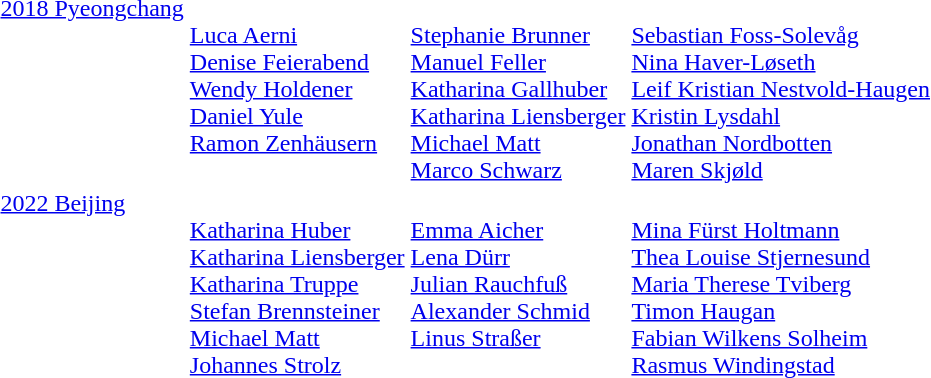<table>
<tr valign="top">
<td><a href='#'>2018 Pyeongchang</a><br></td>
<td><br><a href='#'>Luca Aerni</a><br><a href='#'>Denise Feierabend</a><br><a href='#'>Wendy Holdener</a><br><a href='#'>Daniel Yule</a><br><a href='#'>Ramon Zenhäusern</a><br><br></td>
<td><br><a href='#'>Stephanie Brunner</a><br><a href='#'>Manuel Feller</a><br><a href='#'>Katharina Gallhuber</a><br><a href='#'>Katharina Liensberger</a><br><a href='#'>Michael Matt</a><br><a href='#'>Marco Schwarz</a></td>
<td><br><a href='#'>Sebastian Foss-Solevåg</a><br><a href='#'>Nina Haver-Løseth</a><br><a href='#'>Leif Kristian Nestvold-Haugen</a><br><a href='#'>Kristin Lysdahl</a><br><a href='#'>Jonathan Nordbotten</a><br><a href='#'>Maren Skjøld</a></td>
</tr>
<tr valign="top">
<td><a href='#'>2022 Beijing</a> <br></td>
<td><br><a href='#'>Katharina Huber</a><br><a href='#'>Katharina Liensberger</a><br><a href='#'>Katharina Truppe</a><br><a href='#'>Stefan Brennsteiner</a><br><a href='#'>Michael Matt</a><br><a href='#'>Johannes Strolz</a></td>
<td><br><a href='#'>Emma Aicher</a><br><a href='#'>Lena Dürr</a><br><a href='#'>Julian Rauchfuß</a><br><a href='#'>Alexander Schmid</a><br><a href='#'>Linus Straßer</a></td>
<td><br><a href='#'>Mina Fürst Holtmann</a><br><a href='#'>Thea Louise Stjernesund</a><br><a href='#'>Maria Therese Tviberg</a><br><a href='#'>Timon Haugan</a><br><a href='#'>Fabian Wilkens Solheim</a><br><a href='#'>Rasmus Windingstad</a></td>
</tr>
<tr>
</tr>
</table>
